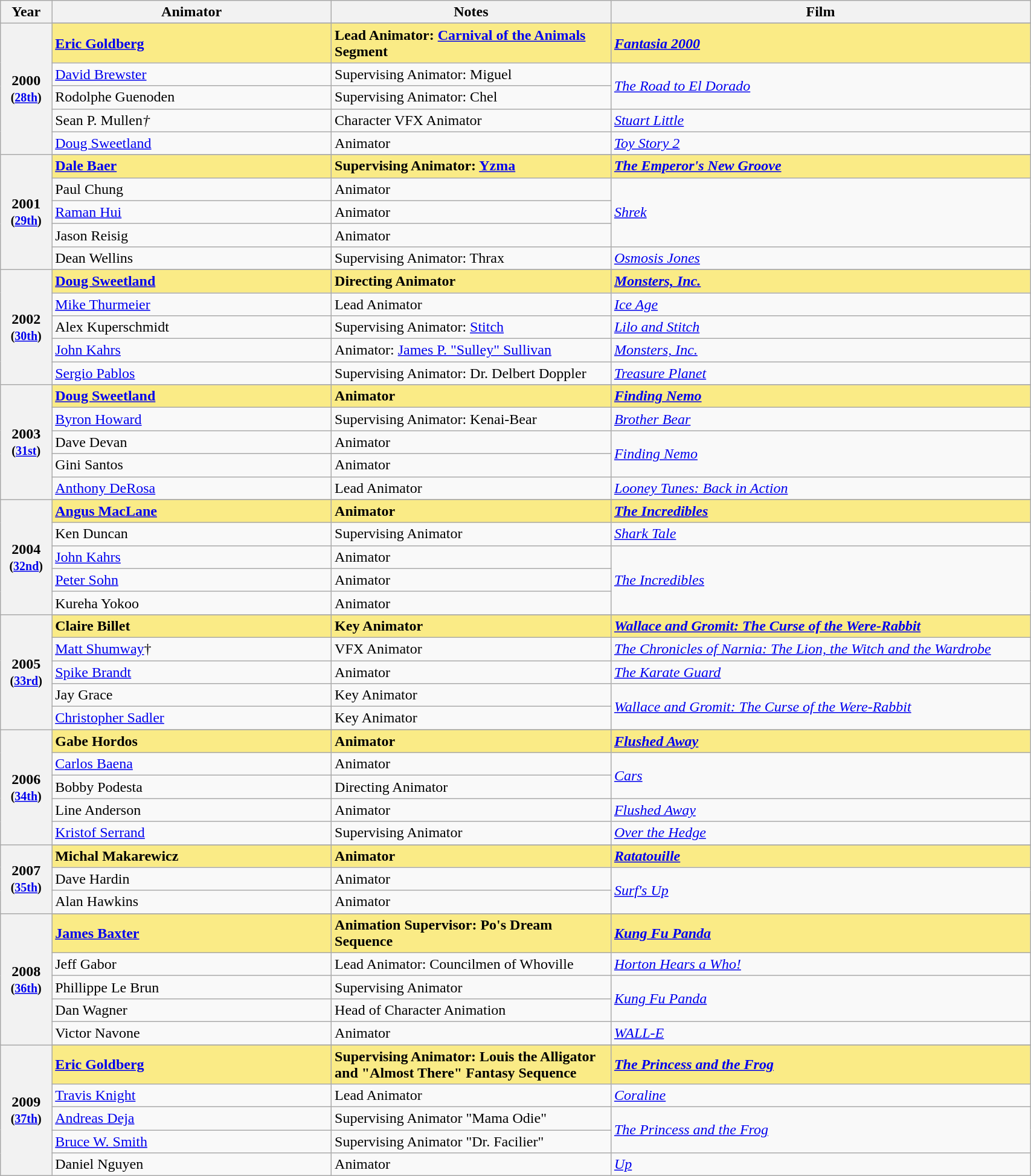<table class="wikitable" style="width:90%;">
<tr>
<th style="width:3%;">Year</th>
<th style="width:20%;">Animator</th>
<th style="width:20%;">Notes</th>
<th style="width:30%;">Film</th>
</tr>
<tr>
<th rowspan="6" style="text-align:center;">2000 <br><small>(<a href='#'>28th</a>)</small><br></th>
</tr>
<tr>
<td style="background:#FAEB86;"><strong><a href='#'>Eric Goldberg</a></strong></td>
<td style="background:#FAEB86;"><strong>Lead Animator: <a href='#'>Carnival of the Animals</a> Segment</strong></td>
<td style="background:#FAEB86;"><strong><em><a href='#'>Fantasia 2000</a></em></strong></td>
</tr>
<tr>
<td><a href='#'>David Brewster</a></td>
<td>Supervising Animator: Miguel</td>
<td rowspan="2"><em><a href='#'>The Road to El Dorado</a></em></td>
</tr>
<tr>
<td>Rodolphe Guenoden</td>
<td>Supervising Animator: Chel</td>
</tr>
<tr>
<td>Sean P. Mullen<em>†</em></td>
<td>Character VFX Animator</td>
<td><em><a href='#'>Stuart Little</a></em></td>
</tr>
<tr>
<td><a href='#'>Doug Sweetland</a></td>
<td>Animator</td>
<td><em><a href='#'>Toy Story 2</a></em></td>
</tr>
<tr>
<th rowspan="6" style="text-align:center;">2001 <br><small>(<a href='#'>29th</a>)</small><br></th>
</tr>
<tr>
<td style="background:#FAEB86;"><strong><a href='#'>Dale Baer</a></strong></td>
<td style="background:#FAEB86;"><strong>Supervising Animator: <a href='#'>Yzma</a></strong></td>
<td style="background:#FAEB86;"><strong><em><a href='#'>The Emperor's New Groove</a></em></strong></td>
</tr>
<tr>
<td>Paul Chung</td>
<td>Animator</td>
<td rowspan="3"><em><a href='#'>Shrek</a></em></td>
</tr>
<tr>
<td><a href='#'>Raman Hui</a></td>
<td>Animator</td>
</tr>
<tr>
<td>Jason Reisig</td>
<td>Animator</td>
</tr>
<tr>
<td>Dean Wellins</td>
<td>Supervising Animator: Thrax</td>
<td><em><a href='#'>Osmosis Jones</a></em></td>
</tr>
<tr>
<th rowspan="6" style="text-align:center;">2002 <br><small>(<a href='#'>30th</a>)</small><br></th>
</tr>
<tr>
<td style="background:#FAEB86;"><strong><a href='#'>Doug Sweetland</a></strong></td>
<td style="background:#FAEB86;"><strong>Directing Animator</strong></td>
<td style="background:#FAEB86;"><strong><em><a href='#'>Monsters, Inc.</a></em></strong></td>
</tr>
<tr>
<td><a href='#'>Mike Thurmeier</a></td>
<td>Lead Animator</td>
<td><em><a href='#'>Ice Age</a></em></td>
</tr>
<tr>
<td>Alex Kuperschmidt</td>
<td>Supervising Animator: <a href='#'>Stitch</a></td>
<td><em><a href='#'>Lilo and Stitch</a></em></td>
</tr>
<tr>
<td><a href='#'>John Kahrs</a></td>
<td>Animator: <a href='#'>James P. "Sulley" Sullivan</a></td>
<td><em><a href='#'>Monsters, Inc.</a></em></td>
</tr>
<tr>
<td><a href='#'>Sergio Pablos</a></td>
<td>Supervising Animator: Dr. Delbert Doppler</td>
<td><em><a href='#'>Treasure Planet</a></em></td>
</tr>
<tr>
<th rowspan="6" style="text-align:center;">2003 <br><small>(<a href='#'>31st</a>)</small><br></th>
</tr>
<tr>
<td style="background:#FAEB86;"><strong><a href='#'>Doug Sweetland</a></strong></td>
<td style="background:#FAEB86;"><strong>Animator</strong></td>
<td style="background:#FAEB86;"><strong><em><a href='#'>Finding Nemo</a></em></strong></td>
</tr>
<tr>
<td><a href='#'>Byron Howard</a></td>
<td>Supervising Animator: Kenai-Bear</td>
<td><em><a href='#'>Brother Bear</a></em></td>
</tr>
<tr>
<td>Dave Devan</td>
<td>Animator</td>
<td rowspan="2"><em><a href='#'>Finding Nemo</a></em></td>
</tr>
<tr>
<td>Gini Santos</td>
<td>Animator</td>
</tr>
<tr>
<td><a href='#'>Anthony DeRosa</a></td>
<td>Lead Animator</td>
<td><em><a href='#'>Looney Tunes: Back in Action</a></em></td>
</tr>
<tr>
<th rowspan="6" style="text-align:center;">2004 <br><small>(<a href='#'>32nd</a>)</small><br></th>
</tr>
<tr>
<td style="background:#FAEB86;"><strong><a href='#'>Angus MacLane</a></strong></td>
<td style="background:#FAEB86;"><strong>Animator</strong></td>
<td style="background:#FAEB86;"><strong><em><a href='#'>The Incredibles</a></em></strong></td>
</tr>
<tr>
<td>Ken Duncan</td>
<td>Supervising Animator</td>
<td><em><a href='#'>Shark Tale</a></em></td>
</tr>
<tr>
<td><a href='#'>John Kahrs</a></td>
<td>Animator</td>
<td rowspan="3"><em><a href='#'>The Incredibles</a></em></td>
</tr>
<tr>
<td><a href='#'>Peter Sohn</a></td>
<td>Animator</td>
</tr>
<tr>
<td>Kureha Yokoo</td>
<td>Animator</td>
</tr>
<tr>
<th rowspan="6" style="text-align:center;">2005 <br><small>(<a href='#'>33rd</a>)</small><br></th>
</tr>
<tr>
<td style="background:#FAEB86;"><strong>Claire Billet</strong></td>
<td style="background:#FAEB86;"><strong>Key Animator</strong></td>
<td style="background:#FAEB86;"><strong><em><a href='#'>Wallace and Gromit: The Curse of the Were-Rabbit</a></em></strong></td>
</tr>
<tr>
<td><a href='#'>Matt Shumway</a>†</td>
<td>VFX Animator</td>
<td><em><a href='#'>The Chronicles of Narnia: The Lion, the Witch and the Wardrobe</a></em></td>
</tr>
<tr>
<td><a href='#'>Spike Brandt</a></td>
<td>Animator</td>
<td><em><a href='#'>The Karate Guard</a></em></td>
</tr>
<tr>
<td>Jay Grace</td>
<td>Key Animator</td>
<td rowspan="2"><em><a href='#'>Wallace and Gromit: The Curse of the Were-Rabbit</a></em></td>
</tr>
<tr>
<td><a href='#'>Christopher Sadler</a></td>
<td>Key Animator</td>
</tr>
<tr>
<th rowspan="6" style="text-align:center;">2006 <br><small>(<a href='#'>34th</a>)</small><br></th>
</tr>
<tr>
<td style="background:#FAEB86;"><strong>Gabe Hordos</strong></td>
<td style="background:#FAEB86;"><strong>Animator</strong></td>
<td style="background:#FAEB86;"><strong><em><a href='#'>Flushed Away</a></em></strong></td>
</tr>
<tr>
<td><a href='#'>Carlos Baena</a></td>
<td>Animator</td>
<td rowspan="2"><em><a href='#'>Cars</a></em></td>
</tr>
<tr>
<td>Bobby Podesta</td>
<td>Directing Animator</td>
</tr>
<tr>
<td>Line Anderson</td>
<td>Animator</td>
<td><em><a href='#'>Flushed Away</a></em></td>
</tr>
<tr>
<td><a href='#'>Kristof Serrand</a></td>
<td>Supervising Animator</td>
<td><em><a href='#'>Over the Hedge</a></em></td>
</tr>
<tr>
<th rowspan="4" style="text-align:center;">2007 <br><small>(<a href='#'>35th</a>)</small><br></th>
</tr>
<tr>
<td style="background:#FAEB86;"><strong>Michal Makarewicz</strong></td>
<td style="background:#FAEB86;"><strong>Animator</strong></td>
<td style="background:#FAEB86;"><strong><em><a href='#'>Ratatouille</a></em></strong></td>
</tr>
<tr>
<td>Dave Hardin</td>
<td>Animator</td>
<td rowspan="2"><a href='#'><em>Surf's Up</em></a></td>
</tr>
<tr>
<td>Alan Hawkins</td>
<td>Animator</td>
</tr>
<tr>
<th rowspan="6" style="text-align:center;">2008 <br><small>(<a href='#'>36th</a>)</small><br></th>
</tr>
<tr>
<td style="background:#FAEB86;"><strong><a href='#'>James Baxter</a></strong></td>
<td style="background:#FAEB86;"><strong>Animation Supervisor: Po's Dream Sequence</strong></td>
<td style="background:#FAEB86;"><strong><em><a href='#'>Kung Fu Panda</a></em></strong></td>
</tr>
<tr>
<td>Jeff Gabor</td>
<td>Lead Animator: Councilmen of Whoville</td>
<td><a href='#'><em>Horton Hears a Who!</em></a></td>
</tr>
<tr>
<td>Phillippe Le Brun</td>
<td>Supervising Animator</td>
<td rowspan="2"><em><a href='#'>Kung Fu Panda</a></em></td>
</tr>
<tr>
<td>Dan Wagner</td>
<td>Head of Character Animation</td>
</tr>
<tr>
<td>Victor Navone</td>
<td>Animator</td>
<td><em><a href='#'>WALL-E</a></em></td>
</tr>
<tr>
<th rowspan="6" style="text-align:center;">2009 <br><small>(<a href='#'>37th</a>)</small><br></th>
</tr>
<tr>
<td style="background:#FAEB86;"><strong><a href='#'>Eric Goldberg</a></strong></td>
<td style="background:#FAEB86;"><strong>Supervising Animator: Louis the Alligator and "Almost There" Fantasy Sequence</strong></td>
<td style="background:#FAEB86;"><strong><em><a href='#'>The Princess and the Frog</a></em></strong></td>
</tr>
<tr>
<td><a href='#'>Travis Knight</a></td>
<td>Lead Animator</td>
<td><a href='#'><em>Coraline</em></a></td>
</tr>
<tr>
<td><a href='#'>Andreas Deja</a></td>
<td>Supervising Animator "Mama Odie"</td>
<td rowspan="2"><em><a href='#'>The Princess and the Frog</a></em></td>
</tr>
<tr>
<td><a href='#'>Bruce W. Smith</a></td>
<td>Supervising Animator "Dr. Facilier"</td>
</tr>
<tr>
<td>Daniel Nguyen</td>
<td>Animator</td>
<td><a href='#'><em>Up</em></a></td>
</tr>
</table>
